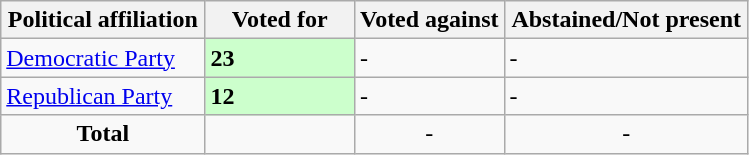<table class="wikitable">
<tr>
<th>Political affiliation</th>
<th style="width:20%;">Voted for</th>
<th style="width:20%;">Voted against</th>
<th>Abstained/Not present</th>
</tr>
<tr>
<td> <a href='#'>Democratic Party</a></td>
<td style="background-color:#CCFFCC;"><strong>23</strong></td>
<td>-</td>
<td>-</td>
</tr>
<tr>
<td> <a href='#'>Republican Party</a></td>
<td style="background-color:#CCFFCC;"><strong>12</strong></td>
<td>-</td>
<td>-</td>
</tr>
<tr>
<td style="text-align:center;"><strong>Total </strong></td>
<td></td>
<td style="text-align:center;">-</td>
<td style="text-align:center;">-</td>
</tr>
</table>
